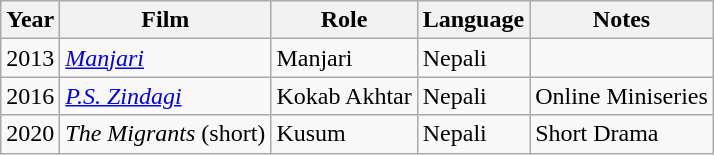<table class="wikitable sortable">
<tr>
<th>Year</th>
<th>Film</th>
<th>Role</th>
<th>Language</th>
<th>Notes</th>
</tr>
<tr>
<td>2013</td>
<td><em><a href='#'>Manjari</a></em></td>
<td>Manjari</td>
<td>Nepali</td>
<td></td>
</tr>
<tr>
<td>2016</td>
<td><em><a href='#'>P.S. Zindagi</a></em></td>
<td>Kokab Akhtar</td>
<td>Nepali</td>
<td>Online Miniseries</td>
</tr>
<tr>
<td>2020</td>
<td><em>The Migrants</em> (short)</td>
<td>Kusum</td>
<td>Nepali</td>
<td>Short Drama</td>
</tr>
</table>
